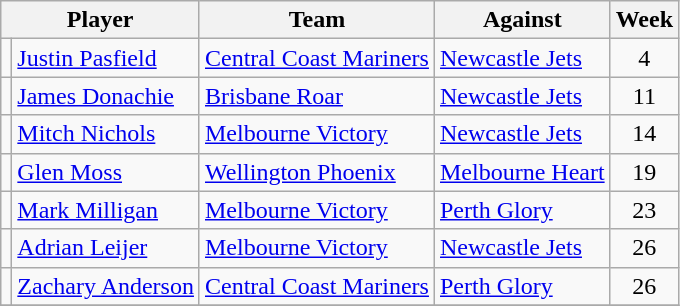<table class="wikitable" style="text-align:center">
<tr>
<th colspan=2>Player</th>
<th>Team</th>
<th>Against</th>
<th>Week</th>
</tr>
<tr>
<td></td>
<td style="text-align:left;"><a href='#'>Justin Pasfield</a></td>
<td style="text-align:left;"><a href='#'>Central Coast Mariners</a></td>
<td style="text-align:left;"><a href='#'>Newcastle Jets</a></td>
<td>4</td>
</tr>
<tr>
<td></td>
<td style="text-align:left;"><a href='#'>James Donachie</a></td>
<td style="text-align:left;"><a href='#'>Brisbane Roar</a></td>
<td style="text-align:left;"><a href='#'>Newcastle Jets</a></td>
<td>11</td>
</tr>
<tr>
<td></td>
<td style="text-align:left;"><a href='#'>Mitch Nichols</a></td>
<td style="text-align:left;"><a href='#'>Melbourne Victory</a></td>
<td style="text-align:left;"><a href='#'>Newcastle Jets</a></td>
<td>14</td>
</tr>
<tr>
<td></td>
<td style="text-align:left;"><a href='#'>Glen Moss</a></td>
<td style="text-align:left;"><a href='#'>Wellington Phoenix</a></td>
<td style="text-align:left;"><a href='#'>Melbourne Heart</a></td>
<td>19</td>
</tr>
<tr>
<td></td>
<td style="text-align:left;"><a href='#'>Mark Milligan</a></td>
<td style="text-align:left;"><a href='#'>Melbourne Victory</a></td>
<td style="text-align:left;"><a href='#'>Perth Glory</a></td>
<td>23</td>
</tr>
<tr>
<td></td>
<td style="text-align:left;"><a href='#'>Adrian Leijer</a></td>
<td style="text-align:left;"><a href='#'>Melbourne Victory</a></td>
<td style="text-align:left;"><a href='#'>Newcastle Jets</a></td>
<td>26</td>
</tr>
<tr>
<td></td>
<td style="text-align:left;"><a href='#'>Zachary Anderson</a></td>
<td style="text-align:left;"><a href='#'>Central Coast Mariners</a></td>
<td style="text-align:left;"><a href='#'>Perth Glory</a></td>
<td>26</td>
</tr>
<tr>
</tr>
</table>
